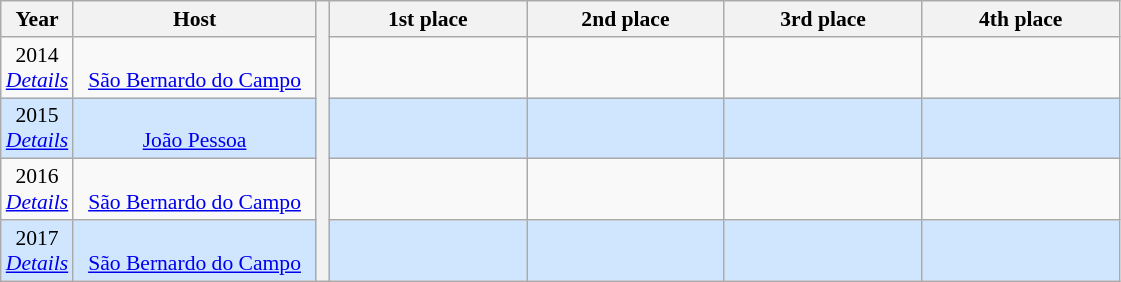<table class="wikitable" style="font-size: 90%; text-align: center;">
<tr>
<th width="30">Year</th>
<th width="155">Host</th>
<th width="2" rowspan="9"></th>
<th width="125">1st place</th>
<th width="125">2nd place</th>
<th width="125">3rd place</th>
<th width="125">4th place</th>
</tr>
<tr>
<td>2014<br><em><a href='#'>Details</a></em></td>
<td><br><a href='#'>São Bernardo do Campo</a></td>
<td></td>
<td></td>
<td></td>
<td></td>
</tr>
<tr style="background: #D0E6FF;">
<td>2015<br><em><a href='#'>Details</a></em></td>
<td><br><a href='#'>João Pessoa</a></td>
<td></td>
<td></td>
<td></td>
<td></td>
</tr>
<tr>
<td>2016<br><em><a href='#'>Details</a></em></td>
<td><br><a href='#'>São Bernardo do Campo</a></td>
<td></td>
<td></td>
<td></td>
<td></td>
</tr>
<tr style="background: #D0E6FF;">
<td>2017<br><em><a href='#'>Details</a></em></td>
<td><br><a href='#'>São Bernardo do Campo</a></td>
<td></td>
<td></td>
<td></td>
<td></td>
</tr>
</table>
